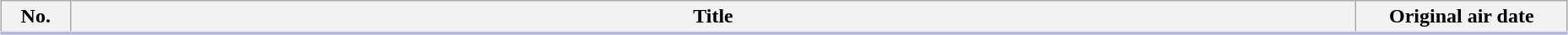<table class="plainrowheaders wikitable" style="width:98%; margin:auto; background:#FFF;">
<tr style="border-bottom: 3px solid #CCF;">
<th style="width:3em;">No.</th>
<th>Title</th>
<th style="width:10em;">Original air date</th>
</tr>
<tr>
</tr>
</table>
